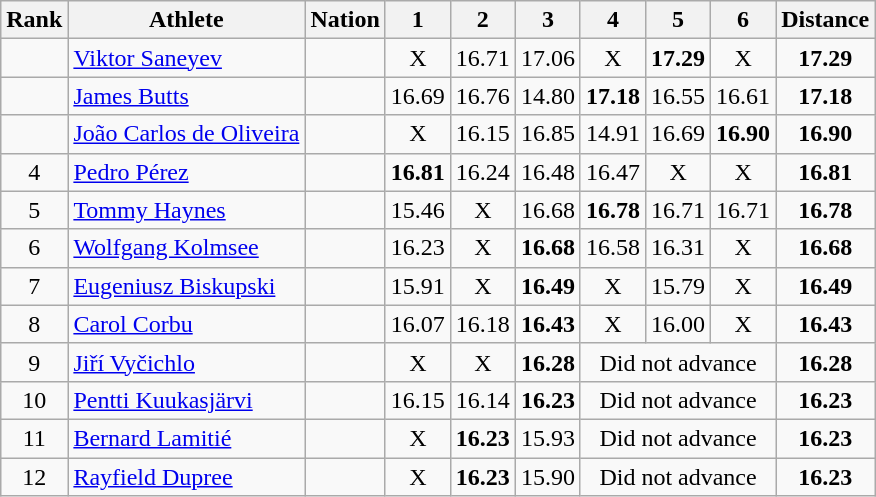<table class="wikitable sortable" style="text-align:center;">
<tr>
<th>Rank</th>
<th>Athlete</th>
<th>Nation</th>
<th>1</th>
<th>2</th>
<th>3</th>
<th>4</th>
<th>5</th>
<th>6</th>
<th>Distance</th>
</tr>
<tr>
<td></td>
<td align=left><a href='#'>Viktor Saneyev</a></td>
<td align=left></td>
<td data-sort-value=1.00>X</td>
<td>16.71</td>
<td>17.06</td>
<td data-sort-value=1.00>X</td>
<td><strong>17.29</strong></td>
<td data-sort-value=1.00>X</td>
<td><strong>17.29</strong></td>
</tr>
<tr>
<td></td>
<td align=left><a href='#'>James Butts</a></td>
<td align=left></td>
<td>16.69</td>
<td>16.76</td>
<td>14.80</td>
<td><strong>17.18</strong></td>
<td>16.55</td>
<td>16.61</td>
<td><strong>17.18</strong></td>
</tr>
<tr>
<td></td>
<td align=left><a href='#'>João Carlos de Oliveira</a></td>
<td align=left></td>
<td data-sort-value=1.00>X</td>
<td>16.15</td>
<td>16.85</td>
<td>14.91</td>
<td>16.69</td>
<td><strong>16.90</strong></td>
<td><strong>16.90</strong></td>
</tr>
<tr>
<td>4</td>
<td align=left><a href='#'>Pedro Pérez</a></td>
<td align=left></td>
<td><strong>16.81</strong></td>
<td>16.24</td>
<td>16.48</td>
<td>16.47</td>
<td data-sort-value=1.00>X</td>
<td data-sort-value=1.00>X</td>
<td><strong>16.81</strong></td>
</tr>
<tr>
<td>5</td>
<td align=left><a href='#'>Tommy Haynes</a></td>
<td align=left></td>
<td>15.46</td>
<td data-sort-value=1.00>X</td>
<td>16.68</td>
<td><strong>16.78</strong></td>
<td>16.71</td>
<td>16.71</td>
<td><strong>16.78</strong></td>
</tr>
<tr>
<td>6</td>
<td align=left><a href='#'>Wolfgang Kolmsee</a></td>
<td align=left></td>
<td>16.23</td>
<td data-sort-value=1.00>X</td>
<td><strong>16.68</strong></td>
<td>16.58</td>
<td>16.31</td>
<td data-sort-value=1.00>X</td>
<td><strong>16.68</strong></td>
</tr>
<tr>
<td>7</td>
<td align=left><a href='#'>Eugeniusz Biskupski</a></td>
<td align=left></td>
<td>15.91</td>
<td data-sort-value=1.00>X</td>
<td><strong>16.49</strong></td>
<td data-sort-value=1.00>X</td>
<td>15.79</td>
<td data-sort-value=1.00>X</td>
<td><strong>16.49</strong></td>
</tr>
<tr>
<td>8</td>
<td align=left><a href='#'>Carol Corbu</a></td>
<td align=left></td>
<td>16.07</td>
<td>16.18</td>
<td><strong>16.43</strong></td>
<td data-sort-value=1.00>X</td>
<td>16.00</td>
<td data-sort-value=1.00>X</td>
<td><strong>16.43</strong></td>
</tr>
<tr>
<td>9</td>
<td align=left><a href='#'>Jiří Vyčichlo</a></td>
<td align=left></td>
<td data-sort-value=1.00>X</td>
<td data-sort-value=1.00>X</td>
<td><strong>16.28</strong></td>
<td colspan=3 data-sort-value=0.00>Did not advance</td>
<td><strong>16.28</strong></td>
</tr>
<tr>
<td>10</td>
<td align=left><a href='#'>Pentti Kuukasjärvi</a></td>
<td align=left></td>
<td>16.15</td>
<td>16.14</td>
<td><strong>16.23</strong></td>
<td colspan=3 data-sort-value=0.00>Did not advance</td>
<td><strong>16.23</strong></td>
</tr>
<tr>
<td>11</td>
<td align=left><a href='#'>Bernard Lamitié</a></td>
<td align=left></td>
<td data-sort-value=1.00>X</td>
<td><strong>16.23</strong></td>
<td>15.93</td>
<td colspan=3 data-sort-value=0.00>Did not advance</td>
<td><strong>16.23</strong></td>
</tr>
<tr>
<td>12</td>
<td align=left><a href='#'>Rayfield Dupree</a></td>
<td align=left></td>
<td data-sort-value=1.00>X</td>
<td><strong>16.23</strong></td>
<td>15.90</td>
<td colspan=3 data-sort-value=0.00>Did not advance</td>
<td><strong>16.23</strong></td>
</tr>
</table>
